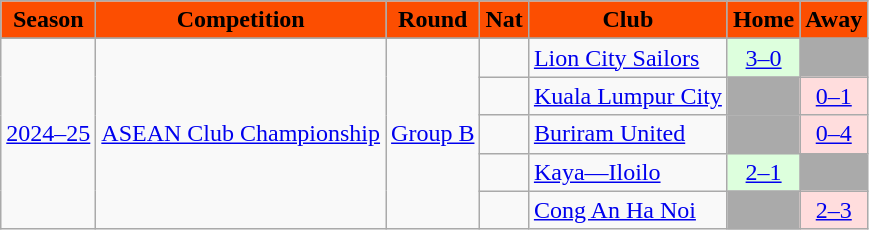<table class="wikitable">
<tr>
<th style="background:#fc4e01"><span> Season</span></th>
<th style="background:#fc4e01"><span> Competition</span></th>
<th style="background:#fc4e01"><span> Round</span></th>
<th style="background:#fc4e01"><span> Nat</span></th>
<th style="background:#fc4e01"><span> Club</span></th>
<th style="background:#fc4e01"><span> Home</span></th>
<th style="background:#fc4e01"><span> Away</span></th>
</tr>
<tr>
</tr>
<tr>
<td rowspan="5"><a href='#'>2024–25</a></td>
<td rowspan="5"><a href='#'>ASEAN Club Championship</a></td>
<td rowspan="5"><a href='#'>Group B</a></td>
<td></td>
<td><a href='#'>Lion City Sailors</a></td>
<td style="text-align:center; background:#dfd;" align="center"><a href='#'>3–0</a></td>
<td bgcolor=#aaa></td>
</tr>
<tr>
<td></td>
<td><a href='#'>Kuala Lumpur City</a></td>
<td bgcolor=#aaa></td>
<td style="text-align:center; background:#fdd;"><a href='#'>0–1</a></td>
</tr>
<tr>
<td></td>
<td><a href='#'>Buriram United</a></td>
<td bgcolor=#aaa></td>
<td style="text-align:center; background:#fdd;"><a href='#'>0–4</a></td>
</tr>
<tr>
<td></td>
<td><a href='#'>Kaya—Iloilo</a></td>
<td style="text-align:center; background:#dfd;" align="center"><a href='#'>2–1</a></td>
<td bgcolor=#aaa></td>
</tr>
<tr>
<td></td>
<td><a href='#'>Cong An Ha Noi</a></td>
<td bgcolor=#aaa></td>
<td style="text-align:center; background:#fdd;"><a href='#'>2–3</a></td>
</tr>
</table>
